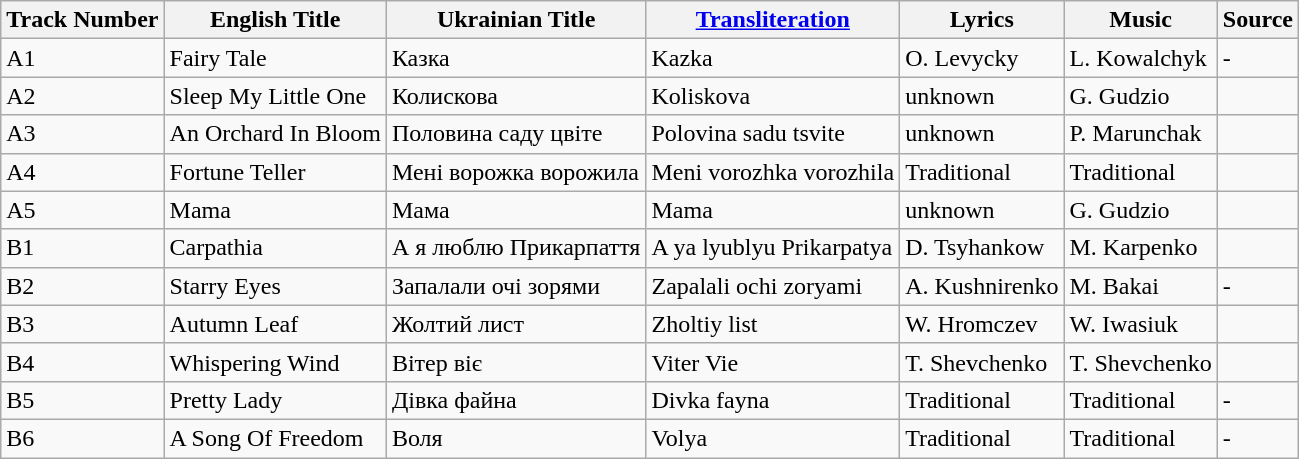<table class="wikitable">
<tr>
<th>Track Number</th>
<th>English Title</th>
<th>Ukrainian Title</th>
<th><a href='#'>Transliteration</a></th>
<th>Lyrics</th>
<th>Music</th>
<th>Source</th>
</tr>
<tr>
<td>A1</td>
<td>Fairy Tale</td>
<td>Казка</td>
<td>Kazka</td>
<td>O. Levycky</td>
<td>L. Kowalchyk</td>
<td>-</td>
</tr>
<tr>
<td>A2</td>
<td>Sleep My Little One</td>
<td>Колискова</td>
<td>Koliskova</td>
<td>unknown</td>
<td>G. Gudzio</td>
<td></td>
</tr>
<tr>
<td>A3</td>
<td>An Orchard In Bloom</td>
<td>Половина саду цвіте</td>
<td>Polovina sadu tsvite</td>
<td>unknown</td>
<td>P. Marunchak</td>
<td></td>
</tr>
<tr>
<td>A4</td>
<td>Fortune Teller</td>
<td>Мені ворожка ворожила</td>
<td>Meni vorozhka vorozhila</td>
<td>Traditional</td>
<td>Traditional</td>
<td></td>
</tr>
<tr>
<td>A5</td>
<td>Mama</td>
<td>Мама</td>
<td>Mama</td>
<td>unknown</td>
<td>G. Gudzio</td>
<td></td>
</tr>
<tr>
<td>B1</td>
<td>Carpathia</td>
<td>А я люблю Прикарпаття</td>
<td>A ya lyublyu Prikarpatya</td>
<td>D. Tsyhankow</td>
<td>M. Karpenko</td>
<td></td>
</tr>
<tr>
<td>B2</td>
<td>Starry Eyes</td>
<td>Запалали очі зорями</td>
<td>Zapalali ochi zoryami</td>
<td>A. Kushnirenko</td>
<td>M. Bakai</td>
<td>-</td>
</tr>
<tr>
<td>B3</td>
<td>Autumn Leaf</td>
<td>Жолтий лист</td>
<td>Zholtiy list</td>
<td>W. Hromczev</td>
<td>W. Iwasiuk</td>
<td></td>
</tr>
<tr>
<td>B4</td>
<td>Whispering Wind</td>
<td>Вітер віє</td>
<td>Viter Vie</td>
<td>T. Shevchenko</td>
<td>T. Shevchenko</td>
<td></td>
</tr>
<tr>
<td>B5</td>
<td>Pretty Lady</td>
<td>Дівка файна</td>
<td>Divka fayna</td>
<td>Traditional</td>
<td>Traditional</td>
<td>-</td>
</tr>
<tr>
<td>B6</td>
<td>A Song Of Freedom</td>
<td>Воля</td>
<td>Volya</td>
<td>Traditional</td>
<td>Traditional</td>
<td>-</td>
</tr>
</table>
